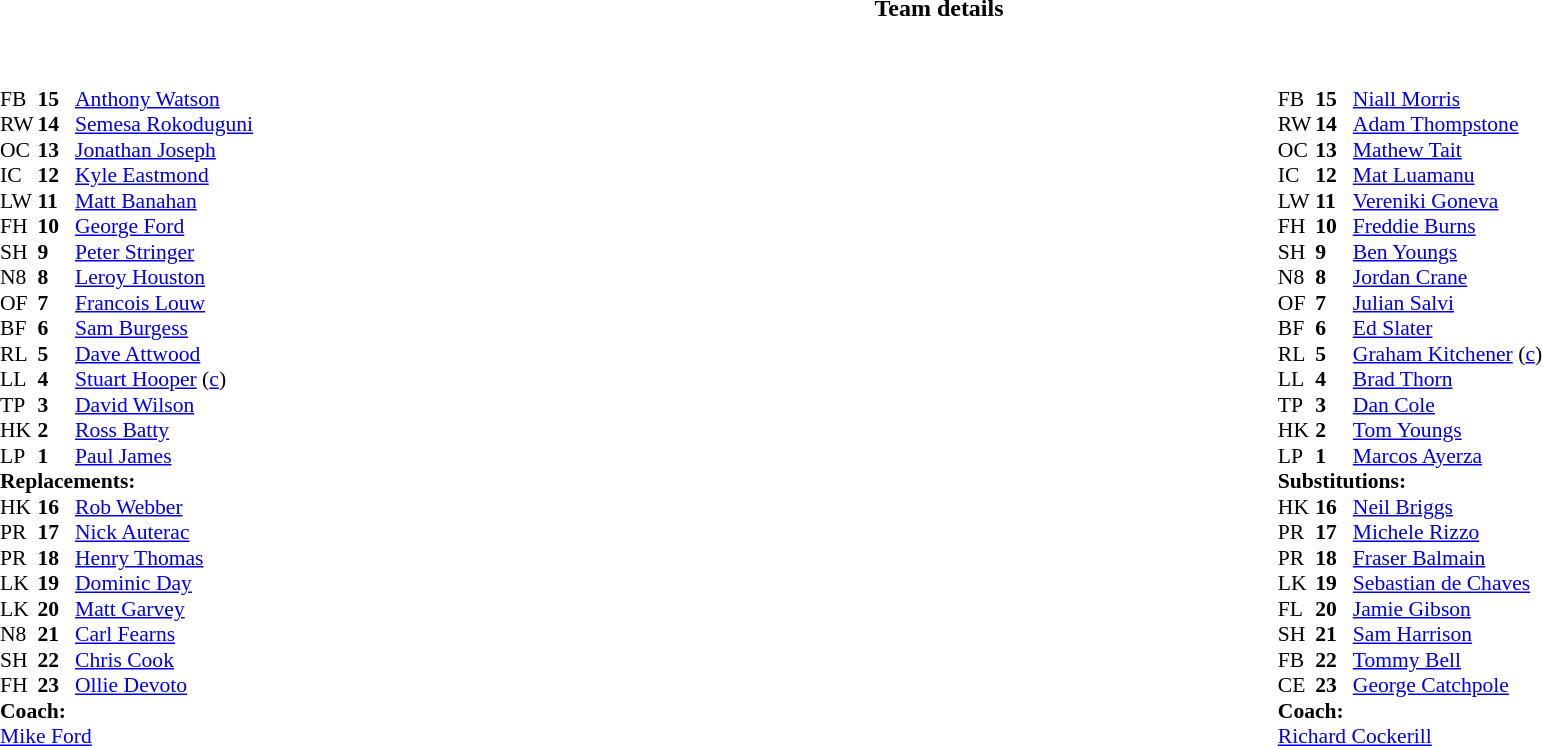<table border="0" style="width:100%;" class="collapsible collapsed">
<tr>
<th>Team details</th>
</tr>
<tr>
<td><br><table width="100%">
<tr>
<td valign="top" width="50%"><br><table style="font-size: 90%" cellspacing="0" cellpadding="0">
<tr>
<th width="25"></th>
<th width="25"></th>
</tr>
<tr>
<td>FB</td>
<td><strong>15</strong></td>
<td> <a href='#'>Anthony Watson</a></td>
<td></td>
</tr>
<tr>
<td>RW</td>
<td><strong>14</strong></td>
<td> <a href='#'>Semesa Rokoduguni</a></td>
</tr>
<tr>
<td>OC</td>
<td><strong>13</strong></td>
<td> <a href='#'>Jonathan Joseph</a></td>
</tr>
<tr>
<td>IC</td>
<td><strong>12</strong></td>
<td> <a href='#'>Kyle Eastmond</a></td>
<td></td>
<td></td>
</tr>
<tr>
<td>LW</td>
<td><strong>11</strong></td>
<td> <a href='#'>Matt Banahan</a></td>
</tr>
<tr>
<td>FH</td>
<td><strong>10</strong></td>
<td> <a href='#'>George Ford</a></td>
</tr>
<tr>
<td>SH</td>
<td><strong>9</strong></td>
<td> <a href='#'>Peter Stringer</a></td>
<td></td>
<td></td>
</tr>
<tr>
<td>N8</td>
<td><strong>8</strong></td>
<td> <a href='#'>Leroy Houston</a></td>
<td></td>
<td></td>
</tr>
<tr>
<td>OF</td>
<td><strong>7</strong></td>
<td> <a href='#'>Francois Louw</a></td>
</tr>
<tr>
<td>BF</td>
<td><strong>6</strong></td>
<td> <a href='#'>Sam Burgess</a></td>
<td></td>
<td></td>
</tr>
<tr>
<td>RL</td>
<td><strong>5</strong></td>
<td> <a href='#'>Dave Attwood</a></td>
<td></td>
<td></td>
</tr>
<tr>
<td>LL</td>
<td><strong>4</strong></td>
<td> <a href='#'>Stuart Hooper</a> (<a href='#'>c</a>)</td>
<td></td>
<td></td>
</tr>
<tr>
<td>TP</td>
<td><strong>3</strong></td>
<td> <a href='#'>David Wilson</a></td>
<td></td>
<td></td>
</tr>
<tr>
<td>HK</td>
<td><strong>2</strong></td>
<td> <a href='#'>Ross Batty</a></td>
<td></td>
<td></td>
</tr>
<tr>
<td>LP</td>
<td><strong>1</strong></td>
<td> <a href='#'>Paul James</a></td>
<td></td>
<td></td>
<td></td>
<td></td>
</tr>
<tr>
<td colspan=3><strong>Replacements:</strong></td>
</tr>
<tr>
<td>HK</td>
<td><strong>16</strong></td>
<td> <a href='#'>Rob Webber</a></td>
<td></td>
<td></td>
</tr>
<tr>
<td>PR</td>
<td><strong>17</strong></td>
<td> <a href='#'>Nick Auterac</a></td>
<td></td>
<td></td>
<td></td>
<td></td>
</tr>
<tr>
<td>PR</td>
<td><strong>18</strong></td>
<td> <a href='#'>Henry Thomas</a></td>
<td></td>
<td></td>
</tr>
<tr>
<td>LK</td>
<td><strong>19</strong></td>
<td> <a href='#'>Dominic Day</a></td>
<td></td>
<td></td>
</tr>
<tr>
<td>LK</td>
<td><strong>20</strong></td>
<td> <a href='#'>Matt Garvey</a></td>
<td></td>
<td></td>
</tr>
<tr>
<td>N8</td>
<td><strong>21</strong></td>
<td> <a href='#'>Carl Fearns</a></td>
<td></td>
<td></td>
</tr>
<tr>
<td>SH</td>
<td><strong>22</strong></td>
<td> <a href='#'>Chris Cook</a></td>
<td></td>
<td></td>
</tr>
<tr>
<td>FH</td>
<td><strong>23</strong></td>
<td> <a href='#'>Ollie Devoto</a></td>
<td></td>
<td></td>
</tr>
<tr>
<td colspan=3><strong>Coach:</strong></td>
</tr>
<tr>
<td colspan="4"> <a href='#'>Mike Ford</a></td>
</tr>
</table>
</td>
<td style="vertical-align:top; width:50%;"><br><table cellspacing="0" cellpadding="0" style="font-size:90%; margin:auto;">
<tr>
<th width="25"></th>
<th width="25"></th>
</tr>
<tr>
<td>FB</td>
<td><strong>15</strong></td>
<td> <a href='#'>Niall Morris</a></td>
<td></td>
<td></td>
</tr>
<tr>
<td>RW</td>
<td><strong>14</strong></td>
<td> <a href='#'>Adam Thompstone</a></td>
</tr>
<tr>
<td>OC</td>
<td><strong>13</strong></td>
<td> <a href='#'>Mathew Tait</a></td>
<td></td>
<td></td>
</tr>
<tr>
<td>IC</td>
<td><strong>12</strong></td>
<td> <a href='#'>Mat Luamanu</a></td>
</tr>
<tr>
<td>LW</td>
<td><strong>11</strong></td>
<td> <a href='#'>Vereniki Goneva</a></td>
</tr>
<tr>
<td>FH</td>
<td><strong>10</strong></td>
<td> <a href='#'>Freddie Burns</a></td>
</tr>
<tr>
<td>SH</td>
<td><strong>9</strong></td>
<td> <a href='#'>Ben Youngs</a></td>
<td></td>
<td></td>
</tr>
<tr>
<td>N8</td>
<td><strong>8</strong></td>
<td> <a href='#'>Jordan Crane</a></td>
<td></td>
<td></td>
</tr>
<tr>
<td>OF</td>
<td><strong>7</strong></td>
<td> <a href='#'>Julian Salvi</a></td>
</tr>
<tr>
<td>BF</td>
<td><strong>6</strong></td>
<td> <a href='#'>Ed Slater</a></td>
</tr>
<tr>
<td>RL</td>
<td><strong>5</strong></td>
<td> <a href='#'>Graham Kitchener</a> (<a href='#'>c</a>)</td>
<td></td>
<td></td>
</tr>
<tr>
<td>LL</td>
<td><strong>4</strong></td>
<td> <a href='#'>Brad Thorn</a></td>
</tr>
<tr>
<td>TP</td>
<td><strong>3</strong></td>
<td> <a href='#'>Dan Cole</a></td>
<td></td>
<td></td>
</tr>
<tr>
<td>HK</td>
<td><strong>2</strong></td>
<td> <a href='#'>Tom Youngs</a></td>
<td></td>
<td></td>
</tr>
<tr>
<td>LP</td>
<td><strong>1</strong></td>
<td> <a href='#'>Marcos Ayerza</a></td>
<td></td>
<td></td>
</tr>
<tr>
<td colspan=3><strong>Substitutions:</strong></td>
</tr>
<tr>
<td>HK</td>
<td><strong>16</strong></td>
<td> <a href='#'>Neil Briggs</a></td>
<td></td>
<td></td>
</tr>
<tr>
<td>PR</td>
<td><strong>17</strong></td>
<td> <a href='#'>Michele Rizzo</a></td>
<td></td>
<td></td>
</tr>
<tr>
<td>PR</td>
<td><strong>18</strong></td>
<td> <a href='#'>Fraser Balmain</a></td>
<td></td>
<td></td>
</tr>
<tr>
<td>LK</td>
<td><strong>19</strong></td>
<td> <a href='#'>Sebastian de Chaves</a></td>
<td></td>
<td></td>
</tr>
<tr>
<td>FL</td>
<td><strong>20</strong></td>
<td> <a href='#'>Jamie Gibson</a></td>
<td></td>
<td></td>
</tr>
<tr>
<td>SH</td>
<td><strong>21</strong></td>
<td> <a href='#'>Sam Harrison</a></td>
<td></td>
<td></td>
</tr>
<tr>
<td>FB</td>
<td><strong>22</strong></td>
<td> <a href='#'>Tommy Bell</a></td>
<td></td>
<td></td>
</tr>
<tr>
<td>CE</td>
<td><strong>23</strong></td>
<td> <a href='#'>George Catchpole</a></td>
<td></td>
<td></td>
</tr>
<tr>
<td colspan="3"><strong>Coach:</strong></td>
</tr>
<tr>
<td colspan="4"> <a href='#'>Richard Cockerill</a></td>
</tr>
</table>
</td>
</tr>
</table>
</td>
</tr>
</table>
